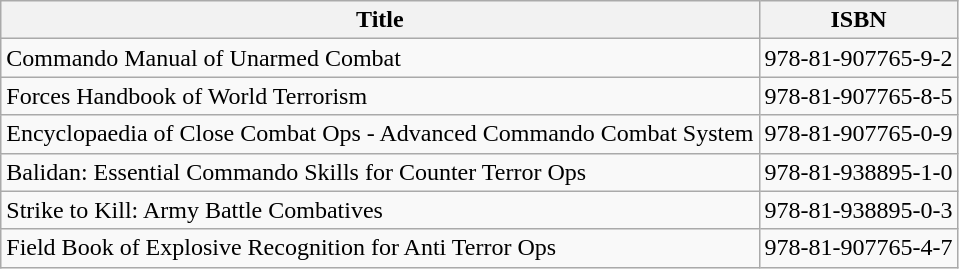<table class="wikitable">
<tr>
<th>Title</th>
<th>ISBN</th>
</tr>
<tr>
<td>Commando Manual of Unarmed Combat</td>
<td>978-81-907765-9-2</td>
</tr>
<tr>
<td>Forces Handbook of World Terrorism</td>
<td>978-81-907765-8-5</td>
</tr>
<tr>
<td>Encyclopaedia of Close Combat Ops -  Advanced Commando Combat System</td>
<td>978-81-907765-0-9</td>
</tr>
<tr>
<td>Balidan: Essential Commando Skills for Counter Terror Ops</td>
<td>978-81-938895-1-0</td>
</tr>
<tr>
<td>Strike to Kill: Army Battle Combatives</td>
<td>978-81-938895-0-3</td>
</tr>
<tr>
<td>Field Book of Explosive Recognition for Anti Terror Ops</td>
<td>978-81-907765-4-7</td>
</tr>
</table>
